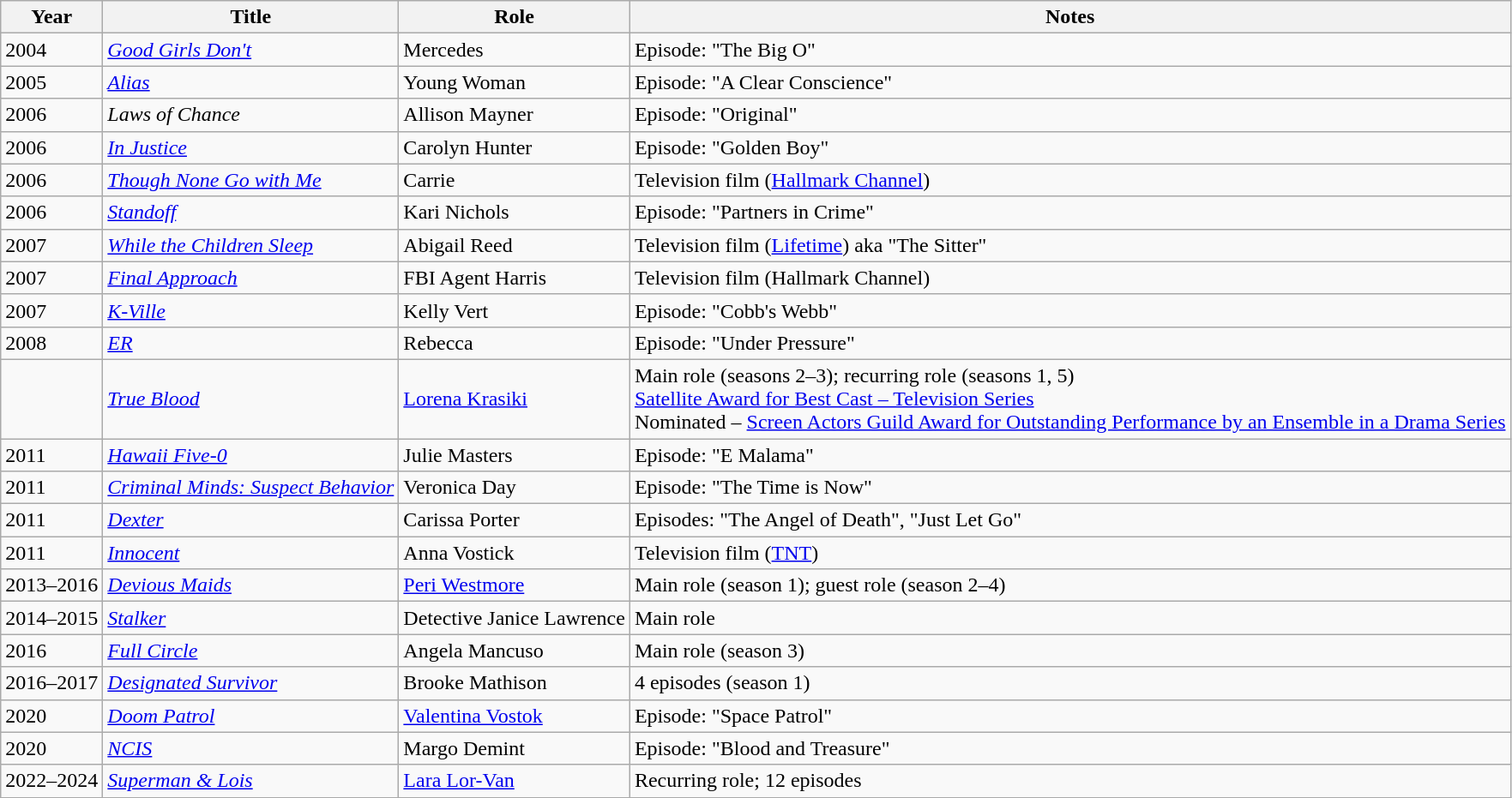<table class="wikitable sortable">
<tr>
<th>Year</th>
<th>Title</th>
<th>Role</th>
<th class="unsortable">Notes</th>
</tr>
<tr>
<td>2004</td>
<td><em><a href='#'>Good Girls Don't</a></em></td>
<td>Mercedes</td>
<td>Episode: "The Big O"</td>
</tr>
<tr>
<td>2005</td>
<td><em><a href='#'>Alias</a></em></td>
<td>Young Woman</td>
<td>Episode: "A Clear Conscience"</td>
</tr>
<tr>
<td>2006</td>
<td><em>Laws of Chance</em></td>
<td>Allison Mayner</td>
<td>Episode: "Original"</td>
</tr>
<tr>
<td>2006</td>
<td><em><a href='#'>In Justice</a></em></td>
<td>Carolyn Hunter</td>
<td>Episode: "Golden Boy"</td>
</tr>
<tr>
<td>2006</td>
<td><em><a href='#'>Though None Go with Me</a></em></td>
<td>Carrie</td>
<td>Television film  (<a href='#'>Hallmark Channel</a>)</td>
</tr>
<tr>
<td>2006</td>
<td><em><a href='#'>Standoff</a></em></td>
<td>Kari Nichols</td>
<td>Episode: "Partners in Crime"</td>
</tr>
<tr>
<td>2007</td>
<td><em><a href='#'>While the Children Sleep</a></em></td>
<td>Abigail Reed</td>
<td>Television film (<a href='#'>Lifetime</a>) aka "The Sitter"</td>
</tr>
<tr>
<td>2007</td>
<td><em><a href='#'>Final Approach</a></em></td>
<td>FBI Agent Harris</td>
<td>Television film (Hallmark Channel)</td>
</tr>
<tr>
<td>2007</td>
<td><em><a href='#'>K-Ville</a></em></td>
<td>Kelly Vert</td>
<td>Episode: "Cobb's Webb"</td>
</tr>
<tr>
<td>2008</td>
<td><em><a href='#'>ER</a></em></td>
<td>Rebecca</td>
<td>Episode: "Under Pressure"</td>
</tr>
<tr>
<td></td>
<td><em><a href='#'>True Blood</a></em></td>
<td><a href='#'>Lorena Krasiki</a></td>
<td>Main role (seasons 2–3); recurring role (seasons 1, 5)<br><a href='#'>Satellite Award for Best Cast – Television Series</a><br>Nominated – <a href='#'>Screen Actors Guild Award for Outstanding Performance by an Ensemble in a Drama Series</a></td>
</tr>
<tr>
<td>2011</td>
<td><em><a href='#'>Hawaii Five-0</a></em></td>
<td>Julie Masters</td>
<td>Episode: "E Malama"</td>
</tr>
<tr>
<td>2011</td>
<td><em><a href='#'>Criminal Minds: Suspect Behavior</a></em></td>
<td>Veronica Day</td>
<td>Episode: "The Time is Now"</td>
</tr>
<tr>
<td>2011</td>
<td><em><a href='#'>Dexter</a></em></td>
<td>Carissa Porter</td>
<td>Episodes: "The Angel of Death", "Just Let Go"</td>
</tr>
<tr>
<td>2011</td>
<td><em><a href='#'>Innocent</a></em></td>
<td>Anna Vostick</td>
<td>Television film (<a href='#'>TNT</a>)</td>
</tr>
<tr>
<td>2013–2016</td>
<td><em><a href='#'>Devious Maids</a></em></td>
<td><a href='#'>Peri Westmore</a></td>
<td>Main role (season 1); guest role (season 2–4)</td>
</tr>
<tr>
<td>2014–2015</td>
<td><em><a href='#'>Stalker</a></em></td>
<td>Detective Janice Lawrence</td>
<td>Main role</td>
</tr>
<tr>
<td>2016</td>
<td><em><a href='#'>Full Circle</a></em></td>
<td>Angela Mancuso</td>
<td>Main role (season 3)</td>
</tr>
<tr>
<td>2016–2017</td>
<td><em><a href='#'>Designated Survivor</a></em></td>
<td>Brooke Mathison</td>
<td>4 episodes (season 1)</td>
</tr>
<tr>
<td>2020</td>
<td><em><a href='#'>Doom Patrol</a></em></td>
<td><a href='#'>Valentina Vostok</a></td>
<td>Episode: "Space Patrol"</td>
</tr>
<tr>
<td>2020</td>
<td><em><a href='#'>NCIS</a></em></td>
<td>Margo Demint</td>
<td>Episode: "Blood and Treasure"</td>
</tr>
<tr>
<td>2022–2024</td>
<td><em><a href='#'>Superman & Lois</a></em></td>
<td><a href='#'>Lara Lor-Van</a></td>
<td>Recurring role; 12 episodes</td>
</tr>
</table>
